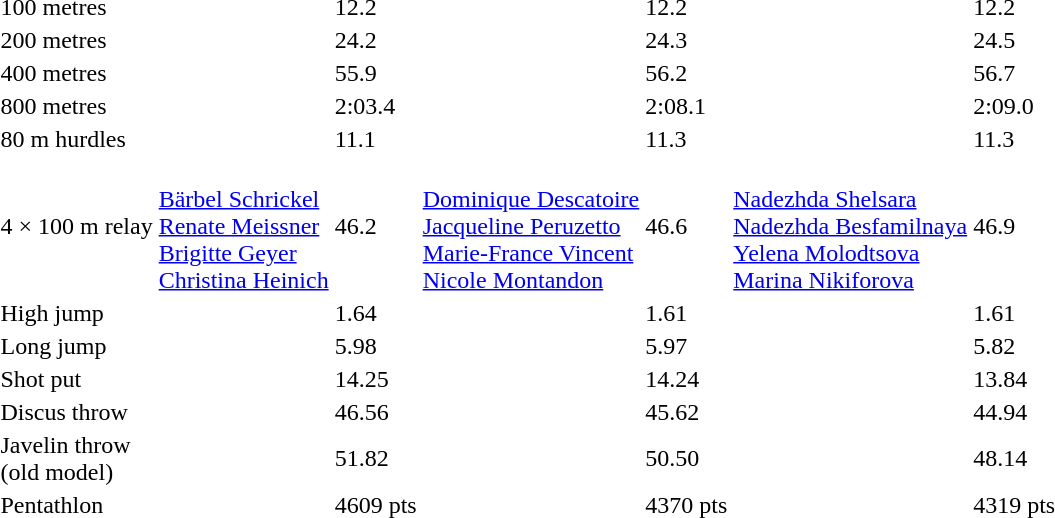<table>
<tr>
<td>100 metres</td>
<td></td>
<td>12.2</td>
<td></td>
<td>12.2</td>
<td></td>
<td>12.2</td>
</tr>
<tr>
<td>200 metres</td>
<td></td>
<td>24.2</td>
<td></td>
<td>24.3</td>
<td></td>
<td>24.5</td>
</tr>
<tr>
<td>400 metres</td>
<td></td>
<td>55.9</td>
<td></td>
<td>56.2</td>
<td></td>
<td>56.7</td>
</tr>
<tr>
<td>800 metres</td>
<td></td>
<td>2:03.4</td>
<td></td>
<td>2:08.1</td>
<td></td>
<td>2:09.0</td>
</tr>
<tr>
<td>80 m hurdles</td>
<td></td>
<td>11.1</td>
<td></td>
<td>11.3</td>
<td></td>
<td>11.3</td>
</tr>
<tr>
<td>4 × 100 m relay</td>
<td><br><a href='#'>Bärbel Schrickel</a><br><a href='#'>Renate Meissner</a><br><a href='#'>Brigitte Geyer</a><br><a href='#'>Christina Heinich</a></td>
<td>46.2</td>
<td><br><a href='#'>Dominique Descatoire</a><br><a href='#'>Jacqueline Peruzetto</a><br><a href='#'>Marie-France Vincent</a><br><a href='#'>Nicole Montandon</a></td>
<td>46.6</td>
<td><br><a href='#'>Nadezhda Shelsara</a><br><a href='#'>Nadezhda Besfamilnaya</a><br><a href='#'>Yelena Molodtsova</a><br><a href='#'>Marina Nikiforova</a></td>
<td>46.9</td>
</tr>
<tr>
<td>High jump</td>
<td></td>
<td>1.64</td>
<td></td>
<td>1.61</td>
<td></td>
<td>1.61</td>
</tr>
<tr>
<td>Long jump</td>
<td></td>
<td>5.98</td>
<td></td>
<td>5.97</td>
<td></td>
<td>5.82</td>
</tr>
<tr>
<td>Shot put</td>
<td></td>
<td>14.25</td>
<td></td>
<td>14.24</td>
<td></td>
<td>13.84</td>
</tr>
<tr>
<td>Discus throw</td>
<td></td>
<td>46.56</td>
<td></td>
<td>45.62</td>
<td></td>
<td>44.94</td>
</tr>
<tr>
<td>Javelin throw<br>(old model)</td>
<td></td>
<td>51.82</td>
<td></td>
<td>50.50</td>
<td></td>
<td>48.14</td>
</tr>
<tr>
<td>Pentathlon</td>
<td></td>
<td>4609 pts</td>
<td></td>
<td>4370 pts</td>
<td></td>
<td>4319 pts</td>
</tr>
</table>
